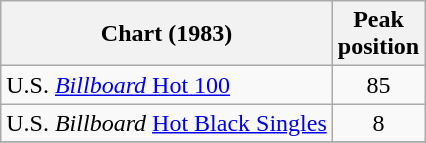<table class="wikitable sortable">
<tr>
<th>Chart (1983)</th>
<th>Peak<br>position</th>
</tr>
<tr>
<td>U.S. <a href='#'><em>Billboard</em> Hot 100</a></td>
<td align="center">85</td>
</tr>
<tr>
<td>U.S. <em>Billboard</em> <a href='#'>Hot Black Singles</a></td>
<td align="center">8</td>
</tr>
<tr>
</tr>
</table>
